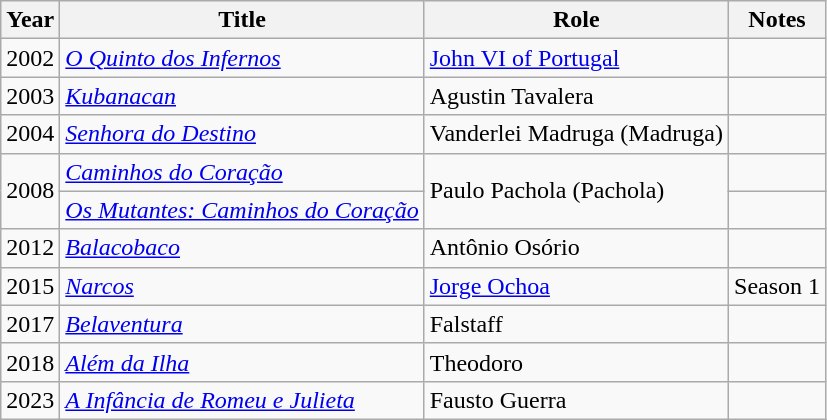<table class="wikitable">
<tr>
<th>Year</th>
<th>Title</th>
<th>Role</th>
<th><abbr>Notes</abbr></th>
</tr>
<tr>
<td>2002</td>
<td><em><a href='#'>O Quinto dos Infernos</a></em></td>
<td><a href='#'>John VI of Portugal</a></td>
<td></td>
</tr>
<tr>
<td>2003</td>
<td><em><a href='#'>Kubanacan</a></em></td>
<td>Agustin Tavalera</td>
<td></td>
</tr>
<tr>
<td>2004</td>
<td><em><a href='#'>Senhora do Destino</a></em></td>
<td>Vanderlei Madruga (Madruga)</td>
<td></td>
</tr>
<tr>
<td rowspan="2">2008</td>
<td><em><a href='#'>Caminhos do Coração</a></em></td>
<td rowspan="2">Paulo Pachola (Pachola)</td>
<td></td>
</tr>
<tr>
<td><em><a href='#'>Os Mutantes: Caminhos do Coração</a></em></td>
<td></td>
</tr>
<tr>
<td>2012</td>
<td><em><a href='#'>Balacobaco</a></em></td>
<td>Antônio Osório</td>
<td></td>
</tr>
<tr>
<td>2015</td>
<td><em><a href='#'>Narcos</a></em></td>
<td><a href='#'>Jorge Ochoa</a></td>
<td>Season 1</td>
</tr>
<tr>
<td>2017</td>
<td><em><a href='#'>Belaventura</a></em></td>
<td>Falstaff</td>
<td></td>
</tr>
<tr>
<td>2018</td>
<td><em><a href='#'>Além da Ilha</a></em></td>
<td>Theodoro</td>
<td></td>
</tr>
<tr>
<td>2023</td>
<td><a href='#'><em>A Infância de Romeu e Julieta</em></a></td>
<td>Fausto Guerra</td>
<td></td>
</tr>
</table>
